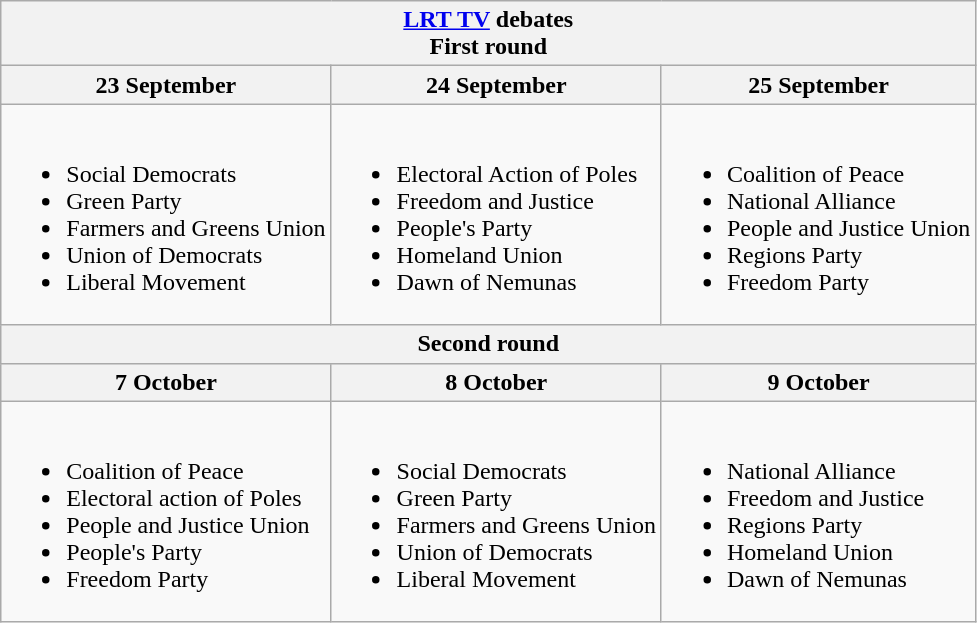<table class="wikitable">
<tr>
<th colspan=3 align=center><a href='#'>LRT TV</a> debates<br>First round</th>
</tr>
<tr>
<th>23 September</th>
<th>24 September</th>
<th>25 September</th>
</tr>
<tr>
<td><br><ul><li>Social Democrats</li><li>Green Party</li><li>Farmers and Greens Union</li><li>Union of Democrats</li><li>Liberal Movement</li></ul></td>
<td><br><ul><li>Electoral Action of Poles</li><li>Freedom and Justice</li><li>People's Party</li><li>Homeland Union</li><li>Dawn of Nemunas</li></ul></td>
<td><br><ul><li>Coalition of Peace</li><li>National Alliance</li><li>People and Justice Union</li><li>Regions Party</li><li>Freedom Party</li></ul></td>
</tr>
<tr>
<th colspan=3 align=center>Second round</th>
</tr>
<tr>
<th>7 October</th>
<th>8 October</th>
<th>9 October</th>
</tr>
<tr>
<td><br><ul><li>Coalition of Peace</li><li>Electoral action of Poles</li><li>People and Justice Union</li><li>People's Party</li><li>Freedom Party</li></ul></td>
<td><br><ul><li>Social Democrats</li><li>Green Party</li><li>Farmers and Greens Union</li><li>Union of Democrats</li><li>Liberal Movement</li></ul></td>
<td><br><ul><li>National Alliance</li><li>Freedom and Justice</li><li>Regions Party</li><li>Homeland Union</li><li>Dawn of Nemunas</li></ul></td>
</tr>
</table>
